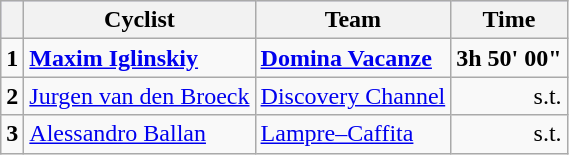<table class="wikitable">
<tr style="background:#ccccff;">
<th></th>
<th>Cyclist</th>
<th>Team</th>
<th>Time</th>
</tr>
<tr>
<td><strong>1</strong></td>
<td><strong><a href='#'>Maxim Iglinskiy</a></strong></td>
<td><strong><a href='#'>Domina Vacanze</a></strong></td>
<td align=right><strong>3h 50' 00"</strong></td>
</tr>
<tr>
<td><strong>2</strong></td>
<td><a href='#'>Jurgen van den Broeck</a></td>
<td><a href='#'>Discovery Channel</a></td>
<td align=right>s.t.</td>
</tr>
<tr>
<td><strong>3</strong></td>
<td><a href='#'>Alessandro Ballan</a></td>
<td><a href='#'>Lampre–Caffita</a></td>
<td align=right>s.t.</td>
</tr>
</table>
